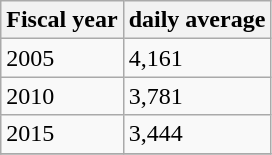<table class="wikitable">
<tr>
<th>Fiscal year</th>
<th>daily average</th>
</tr>
<tr>
<td>2005</td>
<td>4,161</td>
</tr>
<tr>
<td>2010</td>
<td>3,781</td>
</tr>
<tr>
<td>2015</td>
<td>3,444</td>
</tr>
<tr>
</tr>
</table>
